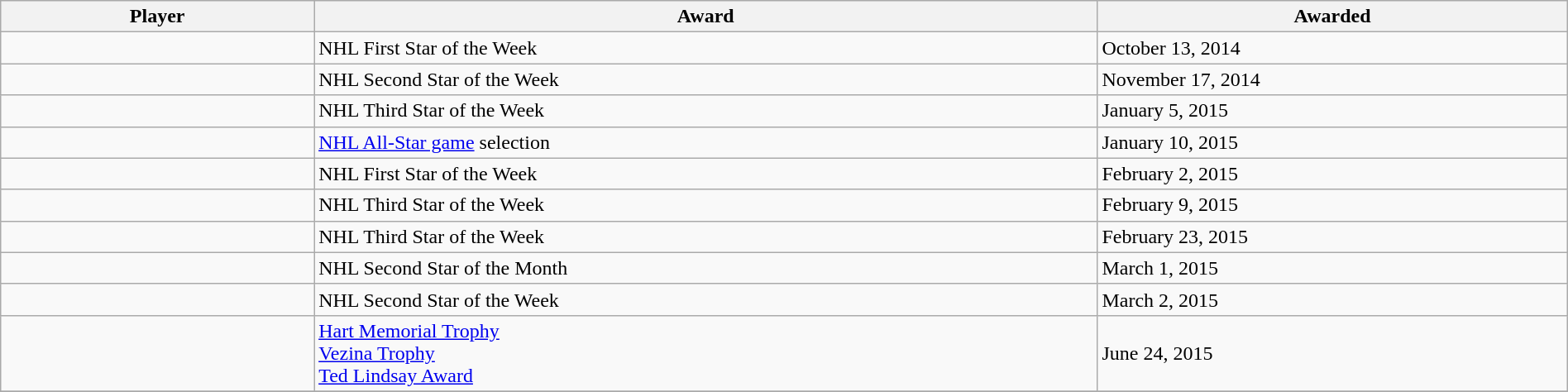<table class="wikitable sortable" style="width:100%;">
<tr>
<th style="width:20%;">Player</th>
<th style="width:50%;">Award</th>
<th style="width:30%;" data-sort-type="date">Awarded</th>
</tr>
<tr>
<td></td>
<td>NHL First Star of the Week</td>
<td>October 13, 2014</td>
</tr>
<tr>
<td></td>
<td>NHL Second Star of the Week</td>
<td>November 17, 2014</td>
</tr>
<tr>
<td></td>
<td>NHL Third Star of the Week</td>
<td>January 5, 2015</td>
</tr>
<tr>
<td></td>
<td><a href='#'>NHL All-Star game</a> selection</td>
<td>January 10, 2015</td>
</tr>
<tr>
<td></td>
<td>NHL First Star of the Week</td>
<td>February 2, 2015</td>
</tr>
<tr>
<td></td>
<td>NHL Third Star of the Week</td>
<td>February 9, 2015</td>
</tr>
<tr>
<td></td>
<td>NHL Third Star of the Week</td>
<td>February 23, 2015</td>
</tr>
<tr>
<td></td>
<td>NHL Second Star of the Month</td>
<td>March 1, 2015</td>
</tr>
<tr>
<td></td>
<td>NHL Second Star of the Week</td>
<td>March 2, 2015</td>
</tr>
<tr>
<td></td>
<td><a href='#'>Hart Memorial Trophy</a><br><a href='#'>Vezina Trophy</a><br><a href='#'>Ted Lindsay Award</a></td>
<td>June 24, 2015</td>
</tr>
<tr>
</tr>
</table>
